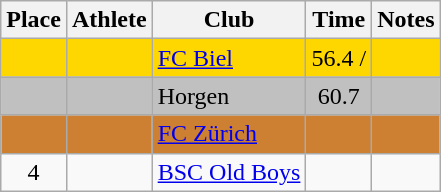<table class="wikitable sortable">
<tr>
<th>Place</th>
<th>Athlete</th>
<th>Club</th>
<th>Time</th>
<th>Notes</th>
</tr>
<tr style="background:gold;">
<td align=center></td>
<td></td>
<td><a href='#'>FC Biel</a></td>
<td align=center>56.4 /</td>
<td></td>
</tr>
<tr style="background:silver;">
<td align=center></td>
<td></td>
<td>Horgen</td>
<td align=center>60.7</td>
<td></td>
</tr>
<tr style="background:#CD7F32;">
<td align=center></td>
<td></td>
<td><a href='#'>FC Zürich</a></td>
<td></td>
<td></td>
</tr>
<tr>
<td align=center>4</td>
<td></td>
<td><a href='#'>BSC Old Boys</a></td>
<td></td>
<td></td>
</tr>
</table>
